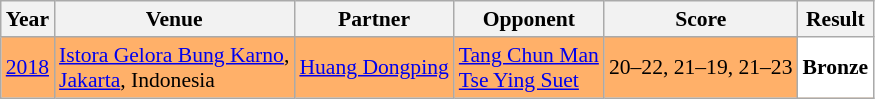<table class="sortable wikitable" style="font-size: 90%;">
<tr>
<th>Year</th>
<th>Venue</th>
<th>Partner</th>
<th>Opponent</th>
<th>Score</th>
<th>Result</th>
</tr>
<tr style="background:#FFB069">
<td align="center"><a href='#'>2018</a></td>
<td align="left"><a href='#'>Istora Gelora Bung Karno</a>,<br><a href='#'>Jakarta</a>, Indonesia</td>
<td align="left"> <a href='#'>Huang Dongping</a></td>
<td align="left"> <a href='#'>Tang Chun Man</a> <br>  <a href='#'>Tse Ying Suet</a></td>
<td align="left">20–22, 21–19, 21–23</td>
<td style="text-align:left; background:white"> <strong>Bronze</strong></td>
</tr>
</table>
